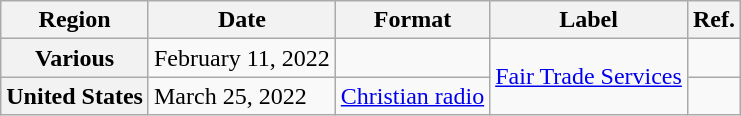<table class="wikitable plainrowheaders">
<tr>
<th scope="col">Region</th>
<th scope="col">Date</th>
<th scope="col">Format</th>
<th scope="col">Label</th>
<th scope="col">Ref.</th>
</tr>
<tr>
<th scope="row">Various</th>
<td>February 11, 2022</td>
<td></td>
<td rowspan="2"><a href='#'>Fair Trade Services</a></td>
<td></td>
</tr>
<tr>
<th scope="row">United States</th>
<td>March 25, 2022</td>
<td><a href='#'>Christian radio</a></td>
<td></td>
</tr>
</table>
